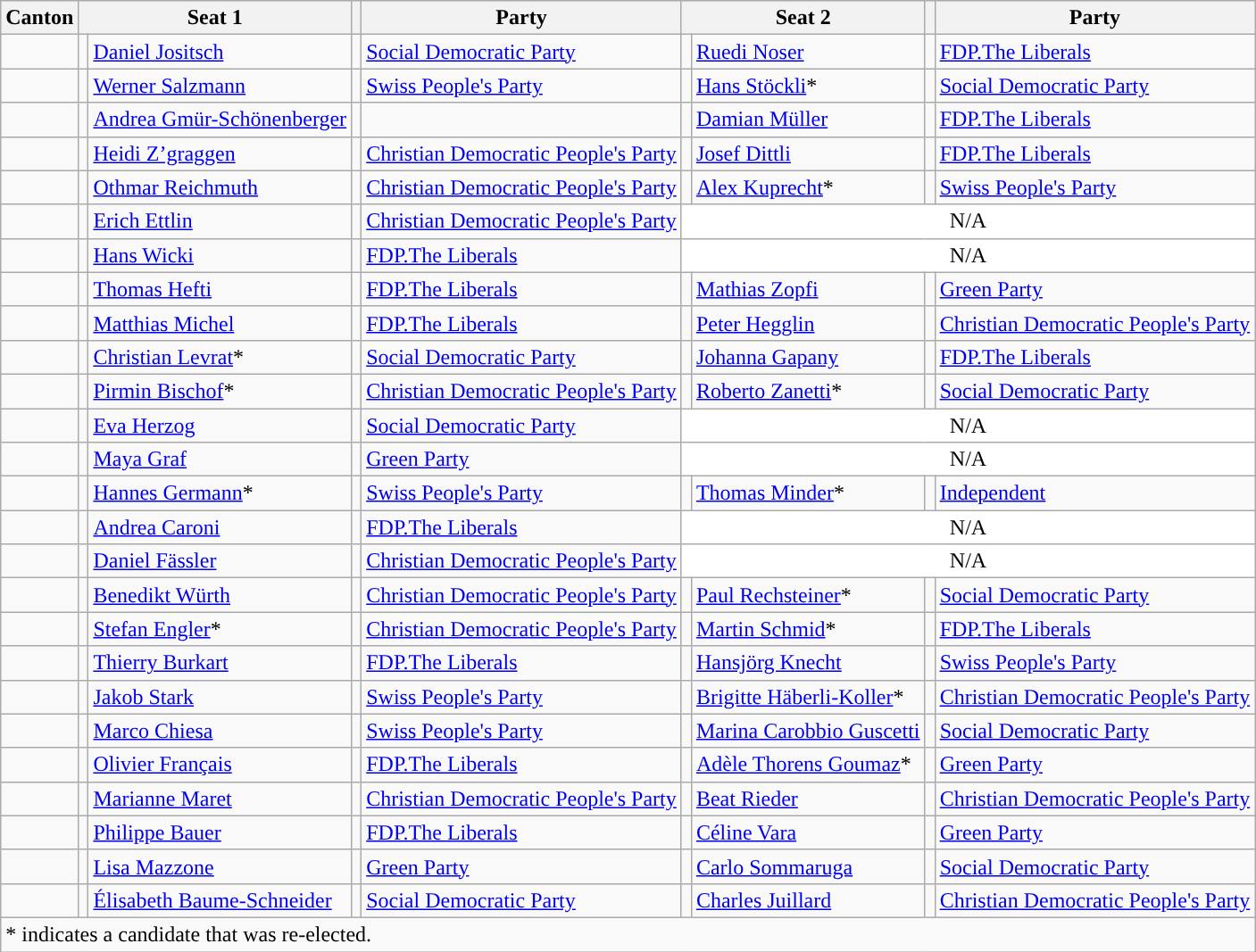<table class="wikitable sortable">
<tr>
<th>Canton</th>
<th colspan=2>Seat 1</th>
<th></th>
<th>Party</th>
<th colspan=2>Seat 2</th>
<th></th>
<th>Party</th>
</tr>
<tr>
<td></td>
<td style="background-color:"></td>
<td><a href='#'>Daniel Jositsch</a></td>
<td></td>
<td><a href='#'>Social Democratic Party</a></td>
<td style="background-color:"></td>
<td><a href='#'>Ruedi Noser</a></td>
<td></td>
<td><a href='#'>FDP.The Liberals</a></td>
</tr>
<tr>
<td></td>
<td style="background-color:"></td>
<td><a href='#'>Werner Salzmann</a></td>
<td></td>
<td><a href='#'>Swiss People's Party</a></td>
<td style="background-color:"></td>
<td><a href='#'>Hans Stöckli</a>*</td>
<td></td>
<td><a href='#'>Social Democratic Party</a></td>
</tr>
<tr>
<td></td>
<td style="background-color:"></td>
<td><a href='#'>Andrea Gmür-Schönenberger</a></td>
<td></td>
<td></td>
<td style="background-color:"></td>
<td><a href='#'>Damian Müller</a></td>
<td></td>
<td><a href='#'>FDP.The Liberals</a></td>
</tr>
<tr>
<td></td>
<td style="background-color:"></td>
<td><a href='#'>Heidi Z’graggen</a></td>
<td></td>
<td><a href='#'>Christian Democratic People's Party</a></td>
<td style="background-color:"></td>
<td><a href='#'>Josef Dittli</a></td>
<td></td>
<td><a href='#'>FDP.The Liberals</a></td>
</tr>
<tr>
<td></td>
<td style="background-color:"></td>
<td><a href='#'>Othmar Reichmuth</a></td>
<td></td>
<td><a href='#'>Christian Democratic People's Party</a></td>
<td style="background-color:"></td>
<td><a href='#'>Alex Kuprecht</a>*</td>
<td></td>
<td><a href='#'>Swiss People's Party</a></td>
</tr>
<tr>
<td></td>
<td style="background-color:"></td>
<td><a href='#'>Erich Ettlin</a></td>
<td></td>
<td><a href='#'>Christian Democratic People's Party</a></td>
<td colspan="4" style="background:white; text-align:center;">N/A</td>
</tr>
<tr>
<td></td>
<td style="background-color:"></td>
<td><a href='#'>Hans Wicki</a></td>
<td></td>
<td><a href='#'>FDP.The Liberals</a></td>
<td colspan="4" style="background:white; text-align:center;">N/A</td>
</tr>
<tr>
<td></td>
<td style="background-color:"></td>
<td><a href='#'>Thomas Hefti</a></td>
<td></td>
<td><a href='#'>FDP.The Liberals</a></td>
<td style="background-color:"></td>
<td><a href='#'>Mathias Zopfi</a></td>
<td></td>
<td><a href='#'>Green Party</a></td>
</tr>
<tr>
<td></td>
<td style="background-color:"></td>
<td><a href='#'>Matthias Michel</a></td>
<td></td>
<td><a href='#'>FDP.The Liberals</a></td>
<td style="background-color:"></td>
<td><a href='#'>Peter Hegglin</a></td>
<td></td>
<td><a href='#'>Christian Democratic People's Party</a></td>
</tr>
<tr>
<td></td>
<td style="background-color:"></td>
<td><a href='#'>Christian Levrat</a>*</td>
<td></td>
<td><a href='#'>Social Democratic Party</a></td>
<td style="background-color:"></td>
<td><a href='#'>Johanna Gapany</a></td>
<td></td>
<td><a href='#'>FDP.The Liberals</a></td>
</tr>
<tr>
<td></td>
<td style="background-color:"></td>
<td><a href='#'>Pirmin Bischof</a>*</td>
<td></td>
<td><a href='#'>Christian Democratic People's Party</a></td>
<td style="background-color:"></td>
<td><a href='#'>Roberto Zanetti</a>*</td>
<td></td>
<td><a href='#'>Social Democratic Party</a></td>
</tr>
<tr>
<td></td>
<td style="background-color:"></td>
<td><a href='#'>Eva Herzog</a></td>
<td></td>
<td><a href='#'>Social Democratic Party</a></td>
<td colspan="4" style="background:white; text-align:center;">N/A</td>
</tr>
<tr>
<td></td>
<td style="background-color:"></td>
<td><a href='#'>Maya Graf</a></td>
<td></td>
<td><a href='#'>Green Party</a></td>
<td colspan="4" style="background:white; text-align:center;">N/A</td>
</tr>
<tr>
<td></td>
<td style="background-color:"></td>
<td><a href='#'>Hannes Germann</a>*</td>
<td></td>
<td><a href='#'>Swiss People's Party</a></td>
<td style="background-color:"></td>
<td><a href='#'>Thomas Minder</a>*</td>
<td></td>
<td><a href='#'>Independent</a></td>
</tr>
<tr>
<td></td>
<td style="background-color:"></td>
<td><a href='#'>Andrea Caroni</a></td>
<td></td>
<td><a href='#'>FDP.The Liberals</a></td>
<td colspan="4" style="background:white; text-align:center;">N/A</td>
</tr>
<tr>
<td></td>
<td style="background-color:"></td>
<td><a href='#'>Daniel Fässler</a></td>
<td></td>
<td><a href='#'>Christian Democratic People's Party</a></td>
<td colspan="4" style="background:white; text-align:center;">N/A</td>
</tr>
<tr>
<td></td>
<td style="background-color:"></td>
<td><a href='#'>Benedikt Würth</a></td>
<td></td>
<td><a href='#'>Christian Democratic People's Party</a></td>
<td style="background-color:"></td>
<td><a href='#'>Paul Rechsteiner</a>*</td>
<td></td>
<td><a href='#'>Social Democratic Party</a></td>
</tr>
<tr>
<td></td>
<td style="background-color:"></td>
<td><a href='#'>Stefan Engler</a>*</td>
<td></td>
<td><a href='#'>Christian Democratic People's Party</a></td>
<td style="background-color:"></td>
<td><a href='#'>Martin Schmid</a>*</td>
<td></td>
<td><a href='#'>FDP.The Liberals</a></td>
</tr>
<tr>
<td></td>
<td style="background-color:"></td>
<td><a href='#'>Thierry Burkart</a></td>
<td></td>
<td><a href='#'>FDP.The Liberals</a></td>
<td style="background-color:"></td>
<td><a href='#'>Hansjörg Knecht</a></td>
<td></td>
<td><a href='#'>Swiss People's Party</a></td>
</tr>
<tr>
<td></td>
<td style="background-color:"></td>
<td><a href='#'>Jakob Stark</a></td>
<td></td>
<td><a href='#'>Swiss People's Party</a></td>
<td style="background-color:"></td>
<td><a href='#'>Brigitte Häberli-Koller</a>*</td>
<td></td>
<td><a href='#'>Christian Democratic People's Party</a></td>
</tr>
<tr>
<td></td>
<td style="background-color:"></td>
<td><a href='#'>Marco Chiesa</a></td>
<td></td>
<td><a href='#'>Swiss People's Party</a></td>
<td style="background-color:"></td>
<td><a href='#'>Marina Carobbio Guscetti</a></td>
<td></td>
<td><a href='#'>Social Democratic Party</a></td>
</tr>
<tr>
<td></td>
<td style="background-color:"></td>
<td><a href='#'>Olivier Français</a></td>
<td></td>
<td><a href='#'>FDP.The Liberals</a></td>
<td style="background-color:"></td>
<td><a href='#'>Adèle Thorens Goumaz</a>*</td>
<td></td>
<td><a href='#'>Green Party</a></td>
</tr>
<tr>
<td></td>
<td style="background-color:"></td>
<td><a href='#'>Marianne Maret</a></td>
<td></td>
<td><a href='#'>Christian Democratic People's Party</a></td>
<td style="background-color:"></td>
<td><a href='#'>Beat Rieder</a></td>
<td></td>
<td><a href='#'>Christian Democratic People's Party</a></td>
</tr>
<tr>
<td></td>
<td style="background-color:"></td>
<td><a href='#'>Philippe Bauer</a></td>
<td></td>
<td><a href='#'>FDP.The Liberals</a></td>
<td style="background-color:"></td>
<td><a href='#'>Céline Vara</a></td>
<td></td>
<td><a href='#'>Green Party</a></td>
</tr>
<tr>
<td></td>
<td style="background-color:"></td>
<td><a href='#'>Lisa Mazzone</a></td>
<td></td>
<td><a href='#'>Green Party</a></td>
<td style="background-color:"></td>
<td><a href='#'>Carlo Sommaruga</a></td>
<td></td>
<td><a href='#'>Social Democratic Party</a></td>
</tr>
<tr>
<td></td>
<td style="background-color:"></td>
<td><a href='#'>Élisabeth Baume-Schneider</a></td>
<td></td>
<td><a href='#'>Social Democratic Party</a></td>
<td style="background-color:"></td>
<td><a href='#'>Charles Juillard</a></td>
<td></td>
<td><a href='#'>Christian Democratic People's Party</a></td>
</tr>
<tr>
<td colspan=9>* indicates a candidate that was re-elected.</td>
</tr>
</table>
